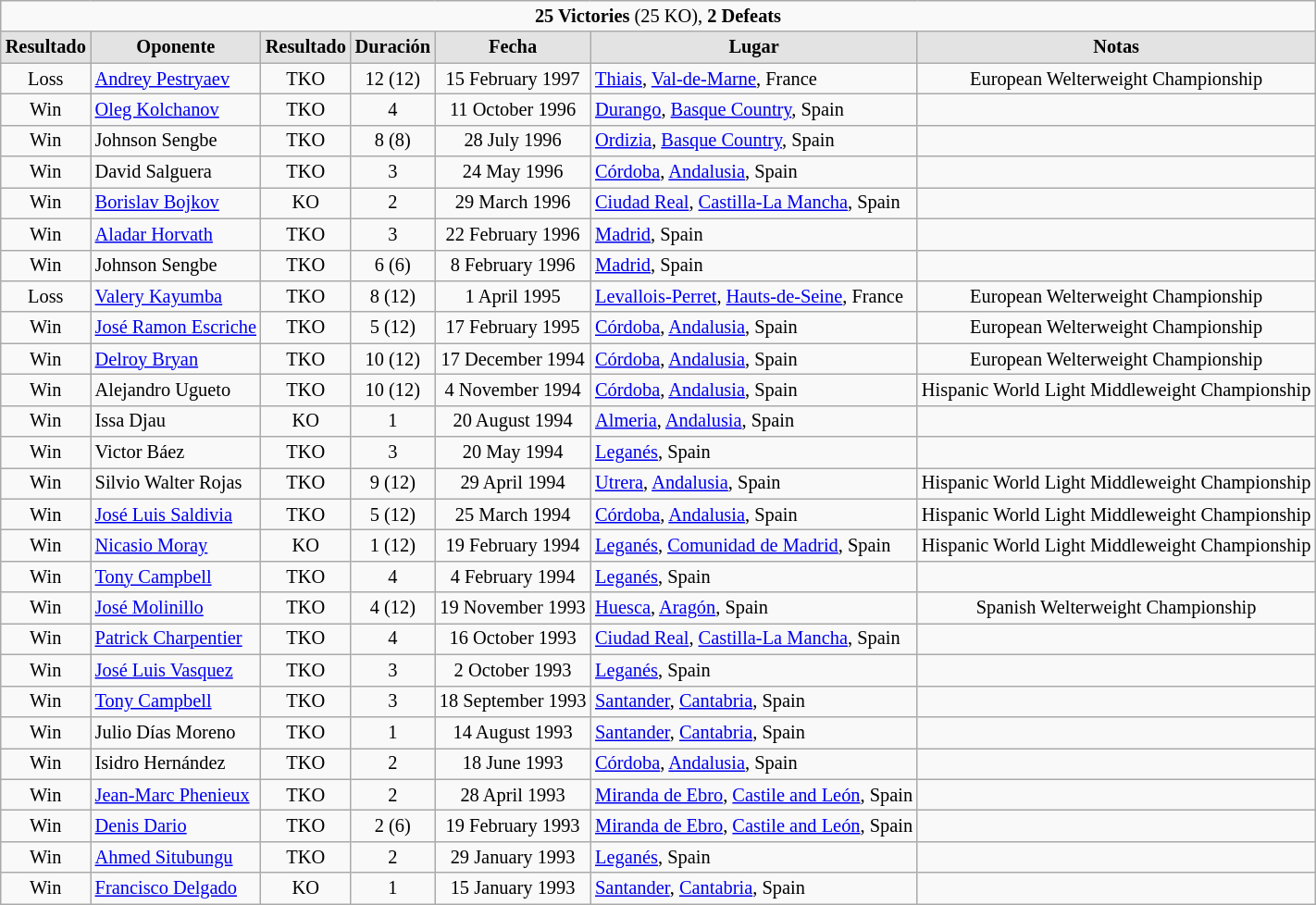<table class=wikitable style="margin:0.5em auto; font-size:85%;">
<tr>
<td align=center colspan=7><strong>25 Victories</strong> (25 KO), <strong>2 Defeats</strong></td>
</tr>
<tr>
<th style="background: #e3e3e3">Resultado</th>
<th style="background: #e3e3e3">Oponente</th>
<th style="background: #e3e3e3">Resultado</th>
<th style="background: #e3e3e3">Duración</th>
<th style="background: #e3e3e3">Fecha</th>
<th style="background: #e3e3e3">Lugar</th>
<th style="background: #e3e3e3">Notas</th>
</tr>
<tr align=center>
<td>Loss</td>
<td align=left> <a href='#'>Andrey Pestryaev</a></td>
<td>TKO</td>
<td>12 (12)</td>
<td>15 February 1997</td>
<td align=left> <a href='#'>Thiais</a>, <a href='#'>Val-de-Marne</a>, France</td>
<td>European Welterweight Championship</td>
</tr>
<tr align=center>
<td>Win</td>
<td align=left> <a href='#'>Oleg Kolchanov</a></td>
<td>TKO</td>
<td>4</td>
<td>11 October 1996</td>
<td align=left> <a href='#'>Durango</a>, <a href='#'>Basque Country</a>, Spain</td>
<td></td>
</tr>
<tr align=center>
<td>Win</td>
<td align=left> Johnson Sengbe</td>
<td>TKO</td>
<td>8 (8)</td>
<td>28 July 1996</td>
<td align=left> <a href='#'>Ordizia</a>, <a href='#'>Basque Country</a>, Spain</td>
<td></td>
</tr>
<tr align=center>
<td>Win</td>
<td align=left> David Salguera</td>
<td>TKO</td>
<td>3</td>
<td>24 May 1996</td>
<td align=left> <a href='#'>Córdoba</a>, <a href='#'>Andalusia</a>, Spain</td>
<td></td>
</tr>
<tr align=center>
<td>Win</td>
<td align=left> <a href='#'>Borislav Bojkov</a></td>
<td>KO</td>
<td>2</td>
<td>29 March 1996</td>
<td align=left> <a href='#'>Ciudad Real</a>, <a href='#'>Castilla-La Mancha</a>, Spain</td>
<td></td>
</tr>
<tr align=center>
<td>Win</td>
<td align=left> <a href='#'>Aladar Horvath</a></td>
<td>TKO</td>
<td>3</td>
<td>22 February 1996</td>
<td align=left> <a href='#'>Madrid</a>, Spain</td>
<td></td>
</tr>
<tr align=center>
<td>Win</td>
<td align=left> Johnson Sengbe</td>
<td>TKO</td>
<td>6 (6)</td>
<td>8 February 1996</td>
<td align=left> <a href='#'>Madrid</a>, Spain</td>
<td></td>
</tr>
<tr align=center>
<td>Loss</td>
<td align=left> <a href='#'>Valery Kayumba</a></td>
<td>TKO</td>
<td>8 (12)</td>
<td>1 April 1995</td>
<td align=left> <a href='#'>Levallois-Perret</a>, <a href='#'>Hauts-de-Seine</a>, France</td>
<td>European Welterweight Championship</td>
</tr>
<tr align=center>
<td>Win</td>
<td align=left> <a href='#'>José Ramon Escriche</a></td>
<td>TKO</td>
<td>5 (12)</td>
<td>17 February 1995</td>
<td align=left> <a href='#'>Córdoba</a>, <a href='#'>Andalusia</a>, Spain</td>
<td>European Welterweight Championship</td>
</tr>
<tr align=center>
<td>Win</td>
<td align=left> <a href='#'>Delroy Bryan</a></td>
<td>TKO</td>
<td>10 (12)</td>
<td>17 December 1994</td>
<td align=left> <a href='#'>Córdoba</a>, <a href='#'>Andalusia</a>, Spain</td>
<td>European Welterweight Championship</td>
</tr>
<tr align=center>
<td>Win</td>
<td align=left> Alejandro Ugueto</td>
<td>TKO</td>
<td>10 (12)</td>
<td>4 November 1994</td>
<td align=left>  <a href='#'>Córdoba</a>, <a href='#'>Andalusia</a>, Spain</td>
<td>Hispanic World Light Middleweight Championship</td>
</tr>
<tr align=center>
<td>Win</td>
<td align=left> Issa Djau</td>
<td>KO</td>
<td>1</td>
<td>20 August 1994</td>
<td align=left> <a href='#'>Almeria</a>, <a href='#'>Andalusia</a>, Spain</td>
<td></td>
</tr>
<tr align=center>
<td>Win</td>
<td align=left> Victor Báez</td>
<td>TKO</td>
<td>3</td>
<td>20 May 1994</td>
<td align=left> <a href='#'>Leganés</a>, Spain</td>
<td></td>
</tr>
<tr align=center>
<td>Win</td>
<td align=left> Silvio Walter Rojas</td>
<td>TKO</td>
<td>9 (12)</td>
<td>29 April 1994</td>
<td align=left> <a href='#'>Utrera</a>, <a href='#'>Andalusia</a>, Spain</td>
<td>Hispanic World Light Middleweight Championship</td>
</tr>
<tr align=center>
<td>Win</td>
<td align=left> <a href='#'>José Luis Saldivia</a></td>
<td>TKO</td>
<td>5 (12)</td>
<td>25 March 1994</td>
<td align=left> <a href='#'>Córdoba</a>, <a href='#'>Andalusia</a>, Spain</td>
<td>Hispanic World Light Middleweight Championship</td>
</tr>
<tr align=center>
<td>Win</td>
<td align=left> <a href='#'>Nicasio Moray</a></td>
<td>KO</td>
<td>1 (12)</td>
<td>19 February 1994</td>
<td align=left> <a href='#'>Leganés</a>, <a href='#'>Comunidad de Madrid</a>, Spain</td>
<td>Hispanic World Light Middleweight Championship</td>
</tr>
<tr align=center>
<td>Win</td>
<td align=left> <a href='#'>Tony Campbell</a></td>
<td>TKO</td>
<td>4</td>
<td>4 February 1994</td>
<td align=left> <a href='#'>Leganés</a>, Spain</td>
<td></td>
</tr>
<tr align=center>
<td>Win</td>
<td align=left> <a href='#'>José Molinillo</a></td>
<td>TKO</td>
<td>4 (12)</td>
<td>19 November 1993</td>
<td align=left> <a href='#'>Huesca</a>, <a href='#'>Aragón</a>, Spain</td>
<td>Spanish Welterweight Championship</td>
</tr>
<tr align=center>
<td>Win</td>
<td align=left> <a href='#'>Patrick Charpentier</a></td>
<td>TKO</td>
<td>4</td>
<td>16 October 1993</td>
<td align=left> <a href='#'>Ciudad Real</a>, <a href='#'>Castilla-La Mancha</a>, Spain</td>
<td></td>
</tr>
<tr align=center>
<td>Win</td>
<td align=left> <a href='#'>José Luis Vasquez</a></td>
<td>TKO</td>
<td>3</td>
<td>2 October 1993</td>
<td align=left> <a href='#'>Leganés</a>, Spain</td>
<td></td>
</tr>
<tr align=center>
<td>Win</td>
<td align=left> <a href='#'>Tony Campbell</a></td>
<td>TKO</td>
<td>3</td>
<td>18 September 1993</td>
<td align=left> <a href='#'>Santander</a>, <a href='#'>Cantabria</a>, Spain</td>
<td></td>
</tr>
<tr align=center>
<td>Win</td>
<td align=left> Julio Días Moreno</td>
<td>TKO</td>
<td>1</td>
<td>14 August 1993</td>
<td align=left> <a href='#'>Santander</a>, <a href='#'>Cantabria</a>, Spain</td>
<td></td>
</tr>
<tr align=center>
<td>Win</td>
<td align=left> Isidro Hernández</td>
<td>TKO</td>
<td>2</td>
<td>18 June 1993</td>
<td align=left> <a href='#'>Córdoba</a>, <a href='#'>Andalusia</a>, Spain</td>
<td></td>
</tr>
<tr align=center>
<td>Win</td>
<td align=left> <a href='#'>Jean-Marc Phenieux</a></td>
<td>TKO</td>
<td>2</td>
<td>28 April 1993</td>
<td align=left> <a href='#'>Miranda de Ebro</a>, <a href='#'>Castile and León</a>, Spain</td>
<td></td>
</tr>
<tr align=center>
<td>Win</td>
<td align=left> <a href='#'>Denis Dario</a></td>
<td>TKO</td>
<td>2 (6)</td>
<td>19 February 1993</td>
<td align=left> <a href='#'>Miranda de Ebro</a>, <a href='#'>Castile and León</a>, Spain</td>
<td></td>
</tr>
<tr align=center>
<td>Win</td>
<td align=left> <a href='#'>Ahmed Situbungu</a></td>
<td>TKO</td>
<td>2</td>
<td>29 January 1993</td>
<td align=left> <a href='#'>Leganés</a>, Spain</td>
<td></td>
</tr>
<tr align=center>
<td>Win</td>
<td align=left> <a href='#'>Francisco Delgado</a></td>
<td>KO</td>
<td>1</td>
<td>15 January 1993</td>
<td align=left> <a href='#'>Santander</a>, <a href='#'>Cantabria</a>, Spain</td>
<td></td>
</tr>
</table>
